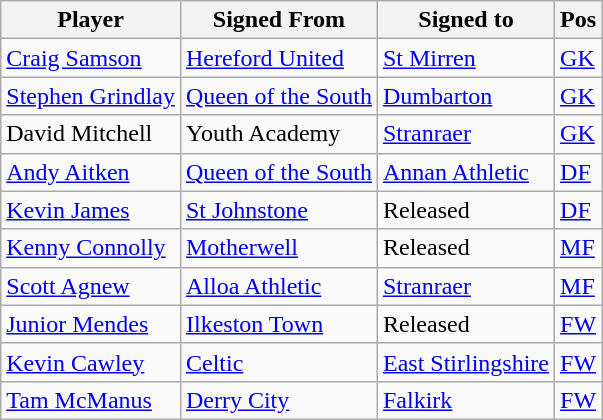<table class="wikitable">
<tr>
<th>Player</th>
<th>Signed From</th>
<th>Signed to</th>
<th>Pos</th>
</tr>
<tr>
<td><a href='#'>Craig Samson</a></td>
<td> <a href='#'>Hereford United</a></td>
<td><a href='#'>St Mirren</a></td>
<td><a href='#'>GK</a></td>
</tr>
<tr>
<td><a href='#'>Stephen Grindlay</a></td>
<td> <a href='#'>Queen of the South</a></td>
<td><a href='#'>Dumbarton</a></td>
<td><a href='#'>GK</a></td>
</tr>
<tr>
<td>David Mitchell</td>
<td> Youth Academy</td>
<td><a href='#'>Stranraer</a></td>
<td><a href='#'>GK</a></td>
</tr>
<tr>
<td><a href='#'>Andy Aitken</a></td>
<td> <a href='#'>Queen of the South</a></td>
<td><a href='#'>Annan Athletic</a></td>
<td><a href='#'>DF</a></td>
</tr>
<tr>
<td><a href='#'>Kevin James</a></td>
<td> <a href='#'>St Johnstone</a></td>
<td>Released</td>
<td><a href='#'>DF</a></td>
</tr>
<tr>
<td><a href='#'>Kenny Connolly</a></td>
<td> <a href='#'>Motherwell</a></td>
<td>Released</td>
<td><a href='#'>MF</a></td>
</tr>
<tr>
<td><a href='#'>Scott Agnew</a></td>
<td> <a href='#'>Alloa Athletic</a></td>
<td><a href='#'>Stranraer</a></td>
<td><a href='#'>MF</a></td>
</tr>
<tr>
<td><a href='#'>Junior Mendes</a></td>
<td> <a href='#'>Ilkeston Town</a></td>
<td>Released</td>
<td><a href='#'>FW</a></td>
</tr>
<tr>
<td><a href='#'>Kevin Cawley</a></td>
<td> <a href='#'>Celtic</a></td>
<td><a href='#'>East Stirlingshire</a></td>
<td><a href='#'>FW</a></td>
</tr>
<tr>
<td><a href='#'>Tam McManus</a></td>
<td> <a href='#'>Derry City</a></td>
<td><a href='#'>Falkirk</a></td>
<td><a href='#'>FW</a></td>
</tr>
</table>
